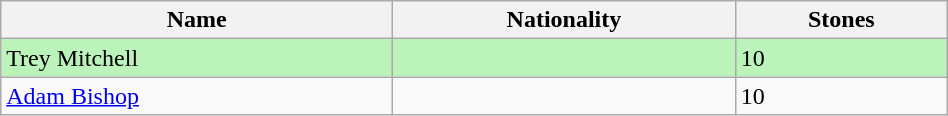<table class="wikitable" style="display: inline-table; width: 50%;">
<tr>
<th>Name</th>
<th>Nationality</th>
<th>Stones</th>
</tr>
<tr bgcolor=bbf3bb>
<td>Trey Mitchell</td>
<td></td>
<td>10</td>
</tr>
<tr>
<td><a href='#'>Adam Bishop</a></td>
<td></td>
<td>10</td>
</tr>
</table>
